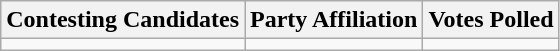<table class="wikitable sortable">
<tr>
<th>Contesting Candidates</th>
<th>Party Affiliation</th>
<th>Votes Polled</th>
</tr>
<tr>
<td></td>
<td></td>
<td></td>
</tr>
</table>
